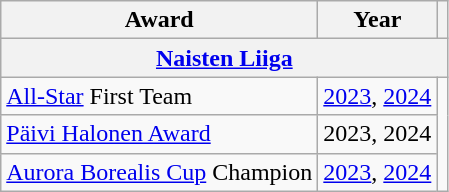<table class="wikitable">
<tr>
<th>Award</th>
<th>Year</th>
<th></th>
</tr>
<tr>
<th colspan="3"><a href='#'>Naisten Liiga</a></th>
</tr>
<tr>
<td><a href='#'>All-Star</a> First Team</td>
<td><a href='#'>2023</a>, <a href='#'>2024</a></td>
<td rowspan="3"></td>
</tr>
<tr>
<td><a href='#'>Päivi Halonen Award</a></td>
<td>2023, 2024</td>
</tr>
<tr>
<td><a href='#'>Aurora Borealis Cup</a> Champion</td>
<td><a href='#'>2023</a>, <a href='#'>2024</a></td>
</tr>
</table>
